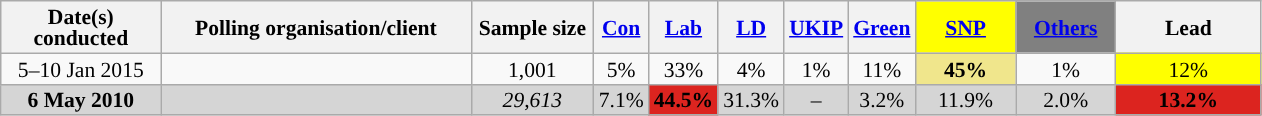<table class="wikitable sortable" style="text-align:center;font-size:90%;line-height:14px">
<tr>
<th ! style="width:100px;">Date(s)<br>conducted</th>
<th style="width:200px;">Polling organisation/client</th>
<th class="unsortable" style="width:75px;">Sample size</th>
<th class="unsortable" style="background:"><a href='#'><span>Con</span></a></th>
<th class="unsortable" style="background:"><a href='#'><span>Lab</span></a></th>
<th class="unsortable" style="background:"><a href='#'><span>LD</span></a></th>
<th class="unsortable" style="background:"><a href='#'><span>UKIP</span></a></th>
<th class="unsortable" style="background:"><a href='#'><span>Green</span></a></th>
<th class="unsortable" style="background:#ffff00; width:60px;"><a href='#'><span>SNP</span></a></th>
<th class="unsortable" style="background:gray; width:60px;"><a href='#'><span>Others</span></a></th>
<th class="unsortable" style="width:90px;">Lead</th>
</tr>
<tr>
<td>5–10 Jan 2015</td>
<td> </td>
<td>1,001</td>
<td>5%</td>
<td>33%</td>
<td>4%</td>
<td>1%</td>
<td>11%</td>
<td style="background:khaki"><strong>45%</strong></td>
<td>1%</td>
<td style="background:#ff0"><span>12% </span></td>
</tr>
<tr>
<td style="background:#D5D5D5"><strong>6 May 2010</strong></td>
<td style="background:#D5D5D5"></td>
<td style="background:#D5D5D5"><em>29,613</em></td>
<td style="background:#D5D5D5">7.1%</td>
<td style="background:#dc241f"><span><strong>44.5%</strong></span></td>
<td style="background:#D5D5D5">31.3%</td>
<td style="background:#D5D5D5">–</td>
<td style="background:#D5D5D5">3.2%</td>
<td style="background:#D5D5D5">11.9%</td>
<td style="background:#D5D5D5">2.0%</td>
<td style="background:#dc241f"><span><strong>13.2% </strong></span></td>
</tr>
</table>
